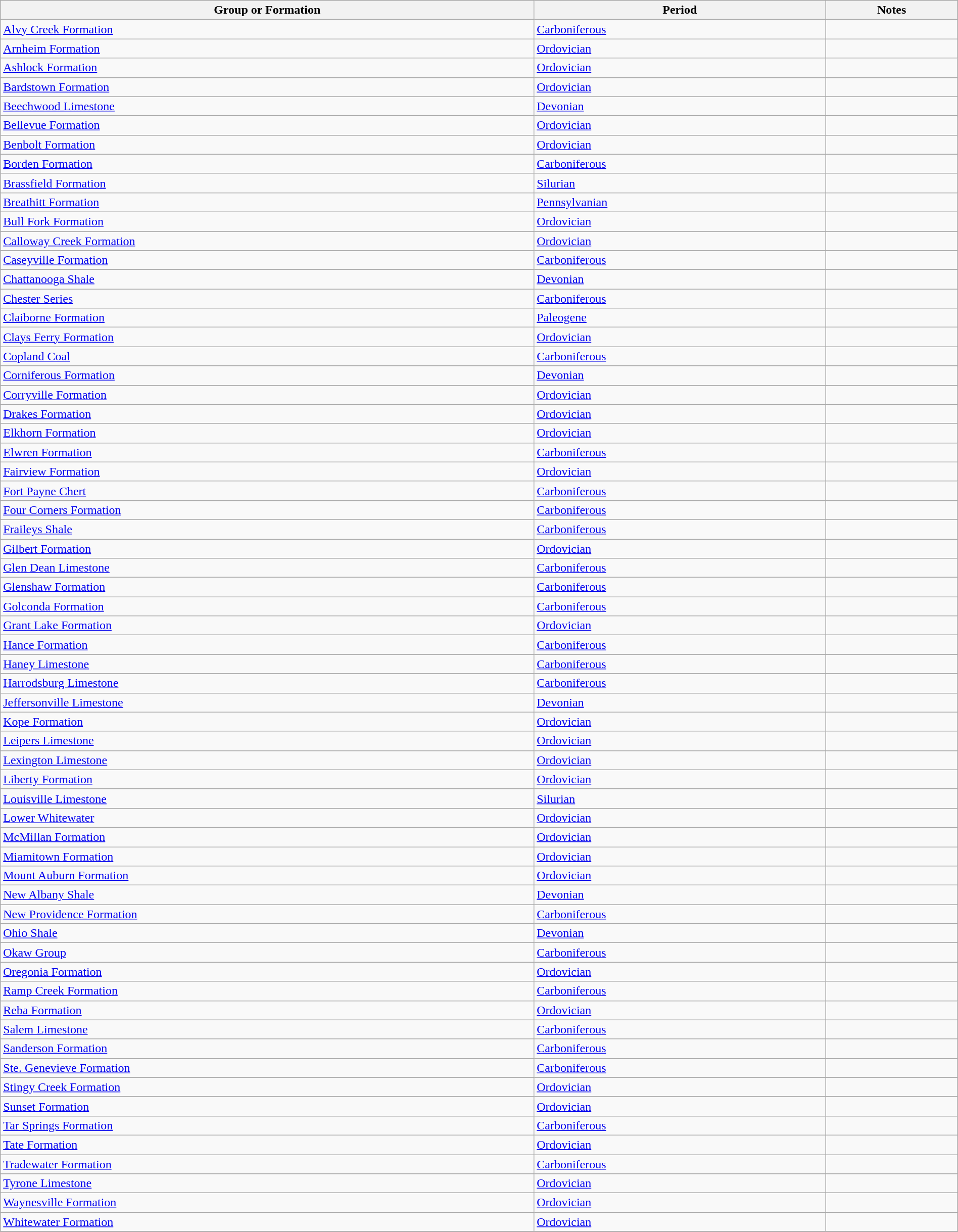<table class="wikitable sortable" style="width: 100%;">
<tr>
<th>Group or Formation</th>
<th>Period</th>
<th class="unsortable">Notes</th>
</tr>
<tr>
<td><a href='#'>Alvy Creek Formation</a></td>
<td><a href='#'>Carboniferous</a></td>
<td></td>
</tr>
<tr>
<td><a href='#'>Arnheim Formation</a></td>
<td><a href='#'>Ordovician</a></td>
<td></td>
</tr>
<tr>
<td><a href='#'>Ashlock Formation</a></td>
<td><a href='#'>Ordovician</a></td>
<td></td>
</tr>
<tr>
<td><a href='#'>Bardstown Formation</a></td>
<td><a href='#'>Ordovician</a></td>
<td></td>
</tr>
<tr>
<td><a href='#'>Beechwood Limestone</a></td>
<td><a href='#'>Devonian</a></td>
<td></td>
</tr>
<tr>
<td><a href='#'>Bellevue Formation</a></td>
<td><a href='#'>Ordovician</a></td>
<td></td>
</tr>
<tr>
<td><a href='#'>Benbolt Formation</a></td>
<td><a href='#'>Ordovician</a></td>
<td></td>
</tr>
<tr>
<td><a href='#'>Borden Formation</a></td>
<td><a href='#'>Carboniferous</a></td>
<td></td>
</tr>
<tr>
<td><a href='#'>Brassfield Formation</a></td>
<td><a href='#'>Silurian</a></td>
<td></td>
</tr>
<tr>
<td><a href='#'>Breathitt Formation</a></td>
<td><a href='#'>Pennsylvanian</a></td>
</tr>
<tr>
<td><a href='#'>Bull Fork Formation</a></td>
<td><a href='#'>Ordovician</a></td>
<td></td>
</tr>
<tr>
<td><a href='#'>Calloway Creek Formation</a></td>
<td><a href='#'>Ordovician</a></td>
<td></td>
</tr>
<tr>
<td><a href='#'>Caseyville Formation</a></td>
<td><a href='#'>Carboniferous</a></td>
<td></td>
</tr>
<tr>
<td><a href='#'>Chattanooga Shale</a></td>
<td><a href='#'>Devonian</a></td>
<td></td>
</tr>
<tr>
<td><a href='#'>Chester Series</a></td>
<td><a href='#'>Carboniferous</a></td>
<td></td>
</tr>
<tr>
<td><a href='#'>Claiborne Formation</a></td>
<td><a href='#'>Paleogene</a></td>
<td></td>
</tr>
<tr>
<td><a href='#'>Clays Ferry Formation</a></td>
<td><a href='#'>Ordovician</a></td>
<td></td>
</tr>
<tr>
<td><a href='#'>Copland Coal</a></td>
<td><a href='#'>Carboniferous</a></td>
<td></td>
</tr>
<tr>
<td><a href='#'>Corniferous Formation</a></td>
<td><a href='#'>Devonian</a></td>
<td></td>
</tr>
<tr>
<td><a href='#'>Corryville Formation</a></td>
<td><a href='#'>Ordovician</a></td>
<td></td>
</tr>
<tr>
<td><a href='#'>Drakes Formation</a></td>
<td><a href='#'>Ordovician</a></td>
<td></td>
</tr>
<tr>
<td><a href='#'>Elkhorn Formation</a></td>
<td><a href='#'>Ordovician</a></td>
<td></td>
</tr>
<tr>
<td><a href='#'>Elwren Formation</a></td>
<td><a href='#'>Carboniferous</a></td>
<td></td>
</tr>
<tr>
<td><a href='#'>Fairview Formation</a></td>
<td><a href='#'>Ordovician</a></td>
<td></td>
</tr>
<tr>
<td><a href='#'>Fort Payne Chert</a></td>
<td><a href='#'>Carboniferous</a></td>
<td></td>
</tr>
<tr>
<td><a href='#'>Four Corners Formation</a></td>
<td><a href='#'>Carboniferous</a></td>
<td></td>
</tr>
<tr>
<td><a href='#'>Fraileys Shale</a></td>
<td><a href='#'>Carboniferous</a></td>
<td></td>
</tr>
<tr>
<td><a href='#'>Gilbert Formation</a></td>
<td><a href='#'>Ordovician</a></td>
<td></td>
</tr>
<tr>
<td><a href='#'>Glen Dean Limestone</a></td>
<td><a href='#'>Carboniferous</a></td>
<td></td>
</tr>
<tr>
<td><a href='#'>Glenshaw Formation</a></td>
<td><a href='#'>Carboniferous</a></td>
<td></td>
</tr>
<tr>
<td><a href='#'>Golconda Formation</a></td>
<td><a href='#'>Carboniferous</a></td>
<td></td>
</tr>
<tr>
<td><a href='#'>Grant Lake Formation</a></td>
<td><a href='#'>Ordovician</a></td>
<td></td>
</tr>
<tr>
<td><a href='#'>Hance Formation</a></td>
<td><a href='#'>Carboniferous</a></td>
<td></td>
</tr>
<tr>
<td><a href='#'>Haney Limestone</a></td>
<td><a href='#'>Carboniferous</a></td>
<td></td>
</tr>
<tr>
<td><a href='#'>Harrodsburg Limestone</a></td>
<td><a href='#'>Carboniferous</a></td>
<td></td>
</tr>
<tr>
<td><a href='#'>Jeffersonville Limestone</a></td>
<td><a href='#'>Devonian</a></td>
<td></td>
</tr>
<tr>
<td><a href='#'>Kope Formation</a></td>
<td><a href='#'>Ordovician</a></td>
<td></td>
</tr>
<tr>
<td><a href='#'>Leipers Limestone</a></td>
<td><a href='#'>Ordovician</a></td>
<td></td>
</tr>
<tr>
<td><a href='#'>Lexington Limestone</a></td>
<td><a href='#'>Ordovician</a></td>
<td></td>
</tr>
<tr>
<td><a href='#'>Liberty Formation</a></td>
<td><a href='#'>Ordovician</a></td>
<td></td>
</tr>
<tr>
<td><a href='#'>Louisville Limestone</a></td>
<td><a href='#'>Silurian</a></td>
<td></td>
</tr>
<tr>
<td><a href='#'>Lower Whitewater</a></td>
<td><a href='#'>Ordovician</a></td>
<td></td>
</tr>
<tr>
<td><a href='#'>McMillan Formation</a></td>
<td><a href='#'>Ordovician</a></td>
<td></td>
</tr>
<tr>
<td><a href='#'>Miamitown Formation</a></td>
<td><a href='#'>Ordovician</a></td>
<td></td>
</tr>
<tr>
<td><a href='#'>Mount Auburn Formation</a></td>
<td><a href='#'>Ordovician</a></td>
<td></td>
</tr>
<tr>
<td><a href='#'>New Albany Shale</a></td>
<td><a href='#'>Devonian</a></td>
<td></td>
</tr>
<tr>
<td><a href='#'>New Providence Formation</a></td>
<td><a href='#'>Carboniferous</a></td>
<td></td>
</tr>
<tr>
<td><a href='#'>Ohio Shale</a></td>
<td><a href='#'>Devonian</a></td>
<td></td>
</tr>
<tr>
<td><a href='#'>Okaw Group</a></td>
<td><a href='#'>Carboniferous</a></td>
<td></td>
</tr>
<tr>
<td><a href='#'>Oregonia Formation</a></td>
<td><a href='#'>Ordovician</a></td>
<td></td>
</tr>
<tr>
<td><a href='#'>Ramp Creek Formation</a></td>
<td><a href='#'>Carboniferous</a></td>
<td></td>
</tr>
<tr>
<td><a href='#'>Reba Formation</a></td>
<td><a href='#'>Ordovician</a></td>
<td></td>
</tr>
<tr>
<td><a href='#'>Salem Limestone</a></td>
<td><a href='#'>Carboniferous</a></td>
<td></td>
</tr>
<tr>
<td><a href='#'>Sanderson Formation</a></td>
<td><a href='#'>Carboniferous</a></td>
<td></td>
</tr>
<tr>
<td><a href='#'>Ste. Genevieve Formation</a></td>
<td><a href='#'>Carboniferous</a></td>
<td></td>
</tr>
<tr>
<td><a href='#'>Stingy Creek Formation</a></td>
<td><a href='#'>Ordovician</a></td>
<td></td>
</tr>
<tr>
<td><a href='#'>Sunset Formation</a></td>
<td><a href='#'>Ordovician</a></td>
<td></td>
</tr>
<tr>
<td><a href='#'>Tar Springs Formation</a></td>
<td><a href='#'>Carboniferous</a></td>
<td></td>
</tr>
<tr>
<td><a href='#'>Tate Formation</a></td>
<td><a href='#'>Ordovician</a></td>
<td></td>
</tr>
<tr>
<td><a href='#'>Tradewater Formation</a></td>
<td><a href='#'>Carboniferous</a></td>
<td></td>
</tr>
<tr>
<td><a href='#'>Tyrone Limestone</a></td>
<td><a href='#'>Ordovician</a></td>
<td></td>
</tr>
<tr>
<td><a href='#'>Waynesville Formation</a></td>
<td><a href='#'>Ordovician</a></td>
<td></td>
</tr>
<tr>
<td><a href='#'>Whitewater Formation</a></td>
<td><a href='#'>Ordovician</a></td>
<td></td>
</tr>
<tr>
</tr>
</table>
